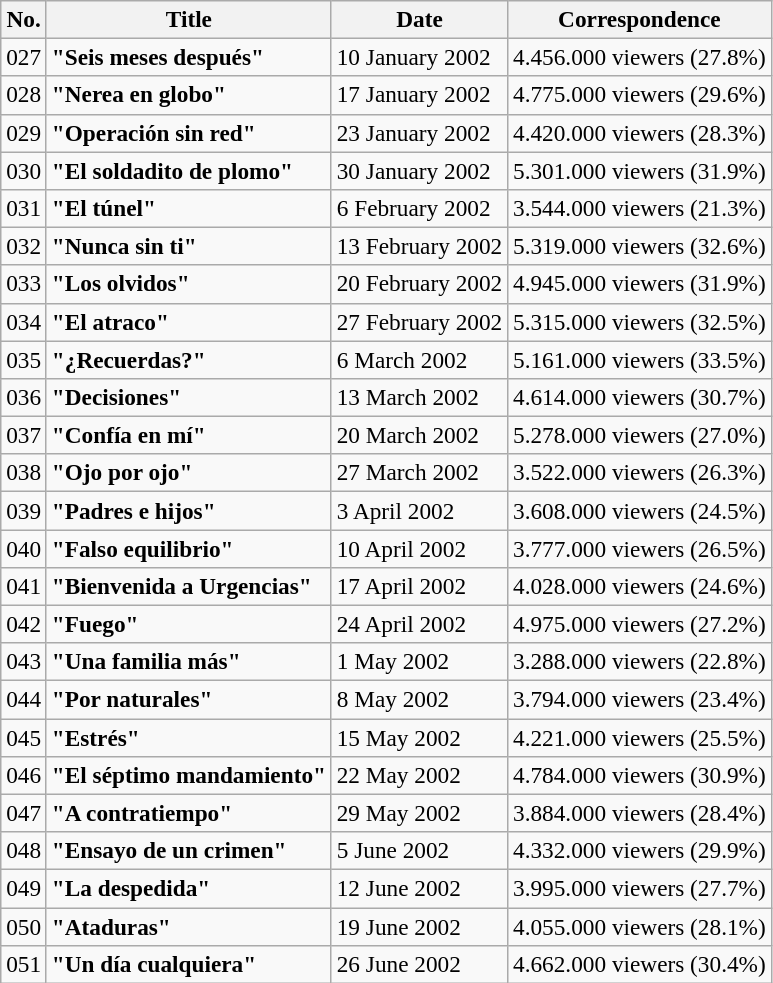<table class="sortable wikitable" style="font-size:97%">
<tr>
<th>No.</th>
<th>Title</th>
<th>Date</th>
<th>Correspondence</th>
</tr>
<tr>
<td>027</td>
<td><strong>"Seis meses después"</strong></td>
<td>10 January 2002</td>
<td>4.456.000 viewers (27.8%)</td>
</tr>
<tr>
<td>028</td>
<td><strong>"Nerea en globo"</strong></td>
<td>17 January 2002</td>
<td>4.775.000 viewers (29.6%)</td>
</tr>
<tr>
<td>029</td>
<td><strong>"Operación sin red"</strong></td>
<td>23 January 2002</td>
<td>4.420.000 viewers (28.3%)</td>
</tr>
<tr>
<td>030</td>
<td><strong>"El soldadito de plomo"</strong></td>
<td>30 January 2002</td>
<td>5.301.000 viewers (31.9%)</td>
</tr>
<tr>
<td>031</td>
<td><strong>"El túnel"</strong></td>
<td>6 February 2002</td>
<td>3.544.000 viewers (21.3%)</td>
</tr>
<tr>
<td>032</td>
<td><strong>"Nunca sin ti"</strong></td>
<td>13 February 2002</td>
<td>5.319.000 viewers (32.6%)</td>
</tr>
<tr>
<td>033</td>
<td><strong>"Los olvidos"</strong></td>
<td>20 February 2002</td>
<td>4.945.000 viewers (31.9%)</td>
</tr>
<tr>
<td>034</td>
<td><strong>"El atraco"</strong></td>
<td>27 February 2002</td>
<td>5.315.000 viewers (32.5%)</td>
</tr>
<tr>
<td>035</td>
<td><strong>"¿Recuerdas?"</strong></td>
<td>6 March 2002</td>
<td>5.161.000 viewers (33.5%)</td>
</tr>
<tr>
<td>036</td>
<td><strong>"Decisiones"</strong></td>
<td>13 March 2002</td>
<td>4.614.000 viewers (30.7%)</td>
</tr>
<tr>
<td>037</td>
<td><strong>"Confía en mí"</strong></td>
<td>20 March 2002</td>
<td>5.278.000 viewers (27.0%)</td>
</tr>
<tr>
<td>038</td>
<td><strong>"Ojo por ojo"</strong></td>
<td>27 March 2002</td>
<td>3.522.000 viewers (26.3%)</td>
</tr>
<tr>
<td>039</td>
<td><strong>"Padres e hijos"</strong></td>
<td>3 April 2002</td>
<td>3.608.000 viewers (24.5%)</td>
</tr>
<tr>
<td>040</td>
<td><strong>"Falso equilibrio"</strong></td>
<td>10 April 2002</td>
<td>3.777.000 viewers (26.5%)</td>
</tr>
<tr>
<td>041</td>
<td><strong>"Bienvenida a Urgencias"</strong></td>
<td>17 April 2002</td>
<td>4.028.000 viewers (24.6%)</td>
</tr>
<tr>
<td>042</td>
<td><strong>"Fuego"</strong></td>
<td>24 April 2002</td>
<td>4.975.000 viewers (27.2%)</td>
</tr>
<tr>
<td>043</td>
<td><strong>"Una familia más"</strong></td>
<td>1 May 2002</td>
<td>3.288.000 viewers (22.8%)</td>
</tr>
<tr>
<td>044</td>
<td><strong>"Por naturales"</strong></td>
<td>8 May 2002</td>
<td>3.794.000 viewers (23.4%)</td>
</tr>
<tr>
<td>045</td>
<td><strong>"Estrés"</strong></td>
<td>15 May 2002</td>
<td>4.221.000 viewers (25.5%)</td>
</tr>
<tr>
<td>046</td>
<td><strong>"El séptimo mandamiento"</strong></td>
<td>22 May 2002</td>
<td>4.784.000 viewers (30.9%)</td>
</tr>
<tr>
<td>047</td>
<td><strong>"A contratiempo"</strong></td>
<td>29 May 2002</td>
<td>3.884.000 viewers (28.4%)</td>
</tr>
<tr>
<td>048</td>
<td><strong>"Ensayo de un crimen"</strong></td>
<td>5 June 2002</td>
<td>4.332.000 viewers (29.9%)</td>
</tr>
<tr>
<td>049</td>
<td><strong>"La despedida"</strong></td>
<td>12 June 2002</td>
<td>3.995.000 viewers (27.7%)</td>
</tr>
<tr>
<td>050</td>
<td><strong>"Ataduras"</strong></td>
<td>19 June 2002</td>
<td>4.055.000 viewers (28.1%)</td>
</tr>
<tr>
<td>051</td>
<td><strong>"Un día cualquiera"</strong></td>
<td>26 June 2002</td>
<td>4.662.000 viewers (30.4%)</td>
</tr>
</table>
